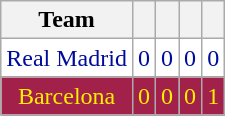<table class=" wikitable">
<tr>
<th>Team</th>
<th></th>
<th></th>
<th></th>
<th></th>
</tr>
<tr style="background:#d0e7ff; color:#000c99; text-align:center; background:#fff;">
<td>Real Madrid</td>
<td>0</td>
<td>0</td>
<td>0</td>
<td>0</td>
</tr>
<tr style="background:gold; color:#fff000; text-align:center; background:#a2214b;">
<td>Barcelona</td>
<td>0</td>
<td>0</td>
<td>0</td>
<td>1</td>
</tr>
</table>
